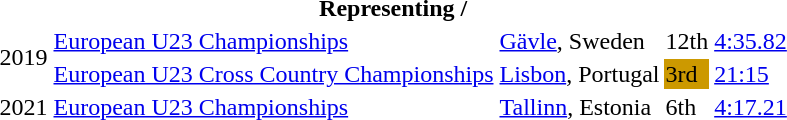<table>
<tr>
<th colspan="5">Representing  / </th>
</tr>
<tr>
<td rowspan=2>2019</td>
<td><a href='#'>European U23 Championships</a></td>
<td><a href='#'>Gävle</a>, Sweden</td>
<td>12th</td>
<td><a href='#'>4:35.82</a></td>
</tr>
<tr>
<td><a href='#'>European U23 Cross Country Championships</a></td>
<td><a href='#'>Lisbon</a>, Portugal</td>
<td bgcolor=cc9900>3rd</td>
<td><a href='#'>21:15</a></td>
</tr>
<tr>
<td rowspan=1>2021</td>
<td><a href='#'>European U23 Championships</a></td>
<td><a href='#'>Tallinn</a>, Estonia</td>
<td>6th</td>
<td><a href='#'>4:17.21</a></td>
</tr>
</table>
